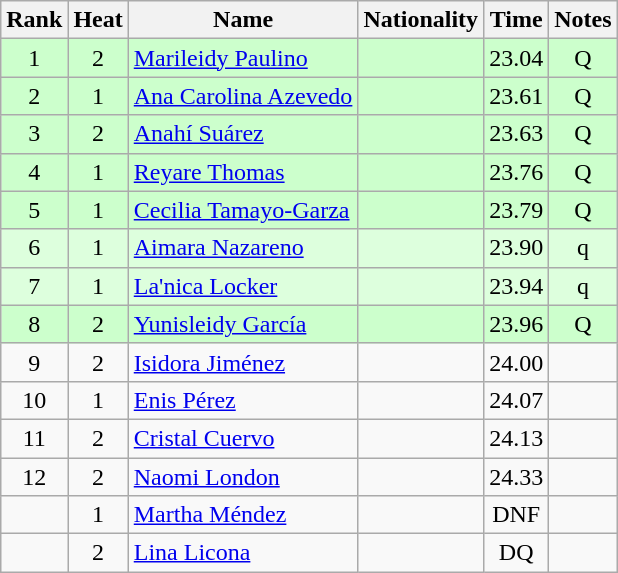<table class="wikitable sortable" style="text-align:center">
<tr>
<th>Rank</th>
<th>Heat</th>
<th>Name</th>
<th>Nationality</th>
<th>Time</th>
<th>Notes</th>
</tr>
<tr bgcolor=ccffcc>
<td>1</td>
<td>2</td>
<td align=left><a href='#'>Marileidy Paulino</a></td>
<td align=left></td>
<td>23.04</td>
<td>Q</td>
</tr>
<tr bgcolor=ccffcc>
<td>2</td>
<td>1</td>
<td align=left><a href='#'>Ana Carolina Azevedo</a></td>
<td align=left></td>
<td>23.61</td>
<td>Q</td>
</tr>
<tr bgcolor=ccffcc>
<td>3</td>
<td>2</td>
<td align=left><a href='#'>Anahí Suárez</a></td>
<td align=left></td>
<td>23.63</td>
<td>Q</td>
</tr>
<tr bgcolor=ccffcc>
<td>4</td>
<td>1</td>
<td align=left><a href='#'>Reyare Thomas</a></td>
<td align=left></td>
<td>23.76</td>
<td>Q</td>
</tr>
<tr bgcolor=ccffcc>
<td>5</td>
<td>1</td>
<td align=left><a href='#'>Cecilia Tamayo-Garza</a></td>
<td align=left></td>
<td>23.79</td>
<td>Q</td>
</tr>
<tr bgcolor=ddffdd>
<td>6</td>
<td>1</td>
<td align=left><a href='#'>Aimara Nazareno</a></td>
<td align=left></td>
<td>23.90</td>
<td>q</td>
</tr>
<tr bgcolor=ddffdd>
<td>7</td>
<td>1</td>
<td align=left><a href='#'>La'nica Locker</a></td>
<td align=left></td>
<td>23.94</td>
<td>q</td>
</tr>
<tr bgcolor=ccffcc>
<td>8</td>
<td>2</td>
<td align=left><a href='#'>Yunisleidy García</a></td>
<td align=left></td>
<td>23.96</td>
<td>Q</td>
</tr>
<tr>
<td>9</td>
<td>2</td>
<td align=left><a href='#'>Isidora Jiménez</a></td>
<td align=left></td>
<td>24.00</td>
<td></td>
</tr>
<tr>
<td>10</td>
<td>1</td>
<td align=left><a href='#'>Enis Pérez</a></td>
<td align=left></td>
<td>24.07</td>
<td></td>
</tr>
<tr>
<td>11</td>
<td>2</td>
<td align=left><a href='#'>Cristal Cuervo</a></td>
<td align=left></td>
<td>24.13</td>
<td></td>
</tr>
<tr>
<td>12</td>
<td>2</td>
<td align=left><a href='#'>Naomi London</a></td>
<td align=left></td>
<td>24.33</td>
<td></td>
</tr>
<tr>
<td></td>
<td>1</td>
<td align=left><a href='#'>Martha Méndez</a></td>
<td align=left></td>
<td>DNF</td>
<td></td>
</tr>
<tr>
<td></td>
<td>2</td>
<td align=left><a href='#'>Lina Licona</a></td>
<td align=left></td>
<td>DQ</td>
<td></td>
</tr>
</table>
